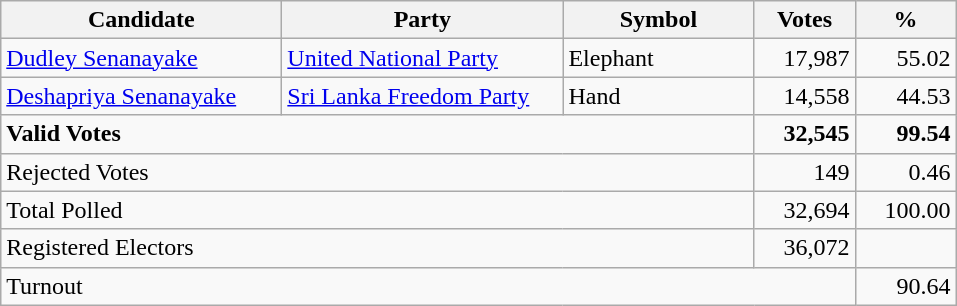<table class="wikitable" border="1" style="text-align:right;">
<tr>
<th align=left width="180">Candidate</th>
<th align=left width="180">Party</th>
<th align=left width="120">Symbol</th>
<th align=left width="60">Votes</th>
<th align=left width="60">%</th>
</tr>
<tr>
<td align=left><a href='#'>Dudley Senanayake</a></td>
<td align=left><a href='#'>United National Party</a></td>
<td align=left>Elephant</td>
<td>17,987</td>
<td>55.02</td>
</tr>
<tr>
<td align=left><a href='#'>Deshapriya Senanayake</a></td>
<td align=left><a href='#'>Sri Lanka Freedom Party</a></td>
<td align=left>Hand</td>
<td>14,558</td>
<td>44.53</td>
</tr>
<tr>
<td align=left colspan=3><strong>Valid Votes</strong></td>
<td><strong>32,545</strong></td>
<td><strong>99.54</strong></td>
</tr>
<tr>
<td align=left colspan=3>Rejected Votes</td>
<td>149</td>
<td>0.46</td>
</tr>
<tr>
<td align=left colspan=3>Total Polled</td>
<td>32,694</td>
<td>100.00</td>
</tr>
<tr>
<td align=left colspan=3>Registered Electors</td>
<td>36,072</td>
<td></td>
</tr>
<tr>
<td align=left colspan=4>Turnout</td>
<td>90.64</td>
</tr>
</table>
